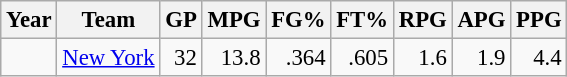<table class="wikitable sortable" style="font-size:95%; text-align:right;">
<tr>
<th>Year</th>
<th>Team</th>
<th>GP</th>
<th>MPG</th>
<th>FG%</th>
<th>FT%</th>
<th>RPG</th>
<th>APG</th>
<th>PPG</th>
</tr>
<tr>
<td style="text-align:left;"></td>
<td style="text-align:left;"><a href='#'>New York</a></td>
<td>32</td>
<td>13.8</td>
<td>.364</td>
<td>.605</td>
<td>1.6</td>
<td>1.9</td>
<td>4.4</td>
</tr>
</table>
